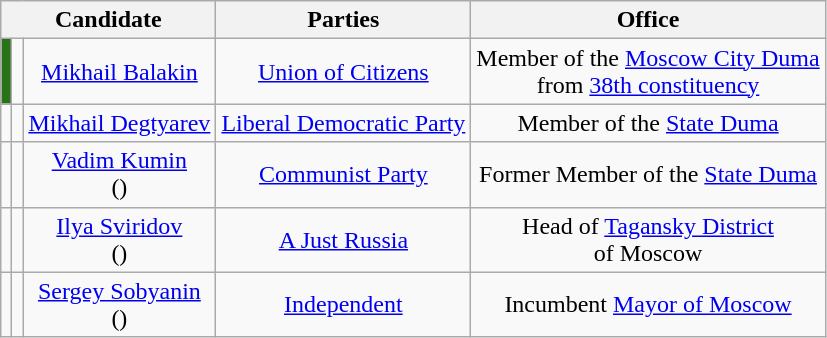<table class="wikitable" style="text-align:center;">
<tr>
<th colspan=3>Candidate</th>
<th>Parties</th>
<th>Office</th>
</tr>
<tr>
<td bgcolor=#287319></td>
<td></td>
<td><a href='#'>Mikhail Balakin</a></td>
<td><a href='#'>Union of Citizens</a></td>
<td>Member of the <a href='#'>Moscow City Duma</a><br>from <a href='#'>38th constituency</a></td>
</tr>
<tr>
<td bgcolor=></td>
<td></td>
<td><a href='#'>Mikhail Degtyarev</a></td>
<td><a href='#'>Liberal Democratic Party</a></td>
<td>Member of the <a href='#'>State Duma</a></td>
</tr>
<tr>
<td bgcolor=></td>
<td></td>
<td><a href='#'>Vadim Kumin</a><br>()</td>
<td><a href='#'>Communist Party</a></td>
<td>Former Member of the <a href='#'>State Duma</a></td>
</tr>
<tr>
<td bgcolor=></td>
<td></td>
<td><a href='#'>Ilya Sviridov</a><br>()</td>
<td><a href='#'>A Just Russia</a></td>
<td>Head of <a href='#'>Tagansky District</a><br>of Moscow</td>
</tr>
<tr>
<td bgcolor=></td>
<td></td>
<td><a href='#'>Sergey Sobyanin</a><br>()</td>
<td><a href='#'>Independent</a></td>
<td>Incumbent <a href='#'>Mayor of Moscow</a></td>
</tr>
</table>
